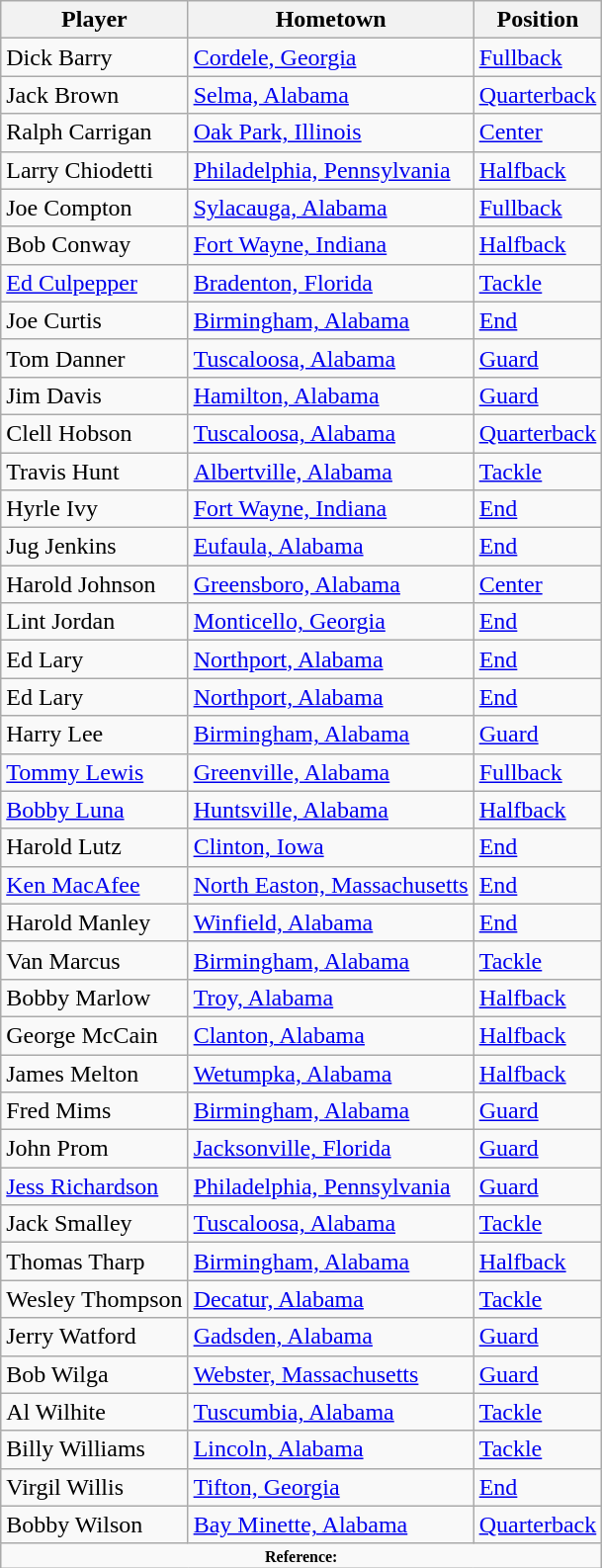<table class="wikitable" border="1">
<tr ;>
<th>Player</th>
<th>Hometown</th>
<th>Position</th>
</tr>
<tr>
<td>Dick Barry</td>
<td><a href='#'>Cordele, Georgia</a></td>
<td><a href='#'>Fullback</a></td>
</tr>
<tr>
<td>Jack Brown</td>
<td><a href='#'>Selma, Alabama</a></td>
<td><a href='#'>Quarterback</a></td>
</tr>
<tr>
<td>Ralph Carrigan</td>
<td><a href='#'>Oak Park, Illinois</a></td>
<td><a href='#'>Center</a></td>
</tr>
<tr>
<td>Larry Chiodetti</td>
<td><a href='#'>Philadelphia, Pennsylvania</a></td>
<td><a href='#'>Halfback</a></td>
</tr>
<tr>
<td>Joe Compton</td>
<td><a href='#'>Sylacauga, Alabama</a></td>
<td><a href='#'>Fullback</a></td>
</tr>
<tr>
<td>Bob Conway</td>
<td><a href='#'>Fort Wayne, Indiana</a></td>
<td><a href='#'>Halfback</a></td>
</tr>
<tr>
<td><a href='#'>Ed Culpepper</a></td>
<td><a href='#'>Bradenton, Florida</a></td>
<td><a href='#'>Tackle</a></td>
</tr>
<tr>
<td>Joe Curtis</td>
<td><a href='#'>Birmingham, Alabama</a></td>
<td><a href='#'>End</a></td>
</tr>
<tr>
<td>Tom Danner</td>
<td><a href='#'>Tuscaloosa, Alabama</a></td>
<td><a href='#'>Guard</a></td>
</tr>
<tr>
<td>Jim Davis</td>
<td><a href='#'>Hamilton, Alabama</a></td>
<td><a href='#'>Guard</a></td>
</tr>
<tr>
<td>Clell Hobson</td>
<td><a href='#'>Tuscaloosa, Alabama</a></td>
<td><a href='#'>Quarterback</a></td>
</tr>
<tr>
<td>Travis Hunt</td>
<td><a href='#'>Albertville, Alabama</a></td>
<td><a href='#'>Tackle</a></td>
</tr>
<tr>
<td>Hyrle Ivy</td>
<td><a href='#'>Fort Wayne, Indiana</a></td>
<td><a href='#'>End</a></td>
</tr>
<tr>
<td>Jug Jenkins</td>
<td><a href='#'>Eufaula, Alabama</a></td>
<td><a href='#'>End</a></td>
</tr>
<tr>
<td>Harold Johnson</td>
<td><a href='#'>Greensboro, Alabama</a></td>
<td><a href='#'>Center</a></td>
</tr>
<tr>
<td>Lint Jordan</td>
<td><a href='#'>Monticello, Georgia</a></td>
<td><a href='#'>End</a></td>
</tr>
<tr>
<td>Ed Lary</td>
<td><a href='#'>Northport, Alabama</a></td>
<td><a href='#'>End</a></td>
</tr>
<tr>
<td>Ed Lary</td>
<td><a href='#'>Northport, Alabama</a></td>
<td><a href='#'>End</a></td>
</tr>
<tr>
<td>Harry Lee</td>
<td><a href='#'>Birmingham, Alabama</a></td>
<td><a href='#'>Guard</a></td>
</tr>
<tr>
<td><a href='#'>Tommy Lewis</a></td>
<td><a href='#'>Greenville, Alabama</a></td>
<td><a href='#'>Fullback</a></td>
</tr>
<tr>
<td><a href='#'>Bobby Luna</a></td>
<td><a href='#'>Huntsville, Alabama</a></td>
<td><a href='#'>Halfback</a></td>
</tr>
<tr>
<td>Harold Lutz</td>
<td><a href='#'>Clinton, Iowa</a></td>
<td><a href='#'>End</a></td>
</tr>
<tr>
<td><a href='#'>Ken MacAfee</a></td>
<td><a href='#'>North Easton, Massachusetts</a></td>
<td><a href='#'>End</a></td>
</tr>
<tr>
<td>Harold Manley</td>
<td><a href='#'>Winfield, Alabama</a></td>
<td><a href='#'>End</a></td>
</tr>
<tr>
<td>Van Marcus</td>
<td><a href='#'>Birmingham, Alabama</a></td>
<td><a href='#'>Tackle</a></td>
</tr>
<tr>
<td>Bobby Marlow</td>
<td><a href='#'>Troy, Alabama</a></td>
<td><a href='#'>Halfback</a></td>
</tr>
<tr>
<td>George McCain</td>
<td><a href='#'>Clanton, Alabama</a></td>
<td><a href='#'>Halfback</a></td>
</tr>
<tr>
<td>James Melton</td>
<td><a href='#'>Wetumpka, Alabama</a></td>
<td><a href='#'>Halfback</a></td>
</tr>
<tr>
<td>Fred Mims</td>
<td><a href='#'>Birmingham, Alabama</a></td>
<td><a href='#'>Guard</a></td>
</tr>
<tr>
<td>John Prom</td>
<td><a href='#'>Jacksonville, Florida</a></td>
<td><a href='#'>Guard</a></td>
</tr>
<tr>
<td><a href='#'>Jess Richardson</a></td>
<td><a href='#'>Philadelphia, Pennsylvania</a></td>
<td><a href='#'>Guard</a></td>
</tr>
<tr>
<td>Jack Smalley</td>
<td><a href='#'>Tuscaloosa, Alabama</a></td>
<td><a href='#'>Tackle</a></td>
</tr>
<tr>
<td>Thomas Tharp</td>
<td><a href='#'>Birmingham, Alabama</a></td>
<td><a href='#'>Halfback</a></td>
</tr>
<tr>
<td>Wesley Thompson</td>
<td><a href='#'>Decatur, Alabama</a></td>
<td><a href='#'>Tackle</a></td>
</tr>
<tr>
<td>Jerry Watford</td>
<td><a href='#'>Gadsden, Alabama</a></td>
<td><a href='#'>Guard</a></td>
</tr>
<tr>
<td>Bob Wilga</td>
<td><a href='#'>Webster, Massachusetts</a></td>
<td><a href='#'>Guard</a></td>
</tr>
<tr>
<td>Al Wilhite</td>
<td><a href='#'>Tuscumbia, Alabama</a></td>
<td><a href='#'>Tackle</a></td>
</tr>
<tr>
<td>Billy Williams</td>
<td><a href='#'>Lincoln, Alabama</a></td>
<td><a href='#'>Tackle</a></td>
</tr>
<tr>
<td>Virgil Willis</td>
<td><a href='#'>Tifton, Georgia</a></td>
<td><a href='#'>End</a></td>
</tr>
<tr>
<td>Bobby Wilson</td>
<td><a href='#'>Bay Minette, Alabama</a></td>
<td><a href='#'>Quarterback</a></td>
</tr>
<tr>
<td colspan="3" style="font-size: 8pt" align="center"><strong>Reference:</strong></td>
</tr>
</table>
